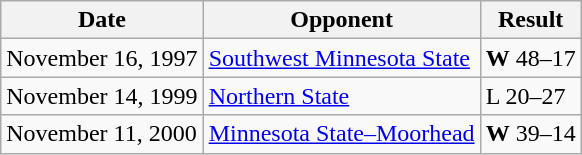<table class="wikitable">
<tr>
<th>Date</th>
<th>Opponent</th>
<th>Result</th>
</tr>
<tr>
<td>November 16, 1997</td>
<td><a href='#'>Southwest Minnesota State</a></td>
<td><strong>W</strong> 48–17</td>
</tr>
<tr>
<td>November 14, 1999</td>
<td><a href='#'>Northern State</a></td>
<td>L 20–27</td>
</tr>
<tr>
<td>November 11, 2000</td>
<td><a href='#'>Minnesota State–Moorhead</a></td>
<td><strong>W</strong> 39–14</td>
</tr>
</table>
